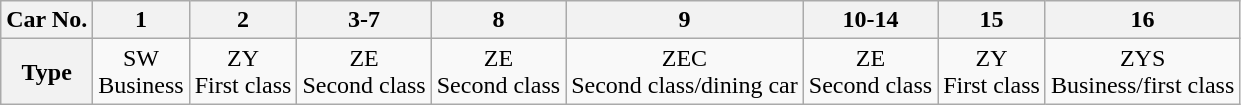<table class="wikitable" style="text-align: center">
<tr>
<th>Car No.</th>
<th>1</th>
<th>2</th>
<th>3-7</th>
<th>8</th>
<th>9</th>
<th>10-14</th>
<th>15</th>
<th>16</th>
</tr>
<tr>
<th>Type</th>
<td>SW<br>Business</td>
<td>ZY<br>First class</td>
<td>ZE<br>Second class</td>
<td>ZE<br>Second class </td>
<td>ZEC<br>Second class/dining car</td>
<td>ZE<br>Second class</td>
<td>ZY<br>First class</td>
<td>ZYS<br>Business/first class</td>
</tr>
</table>
